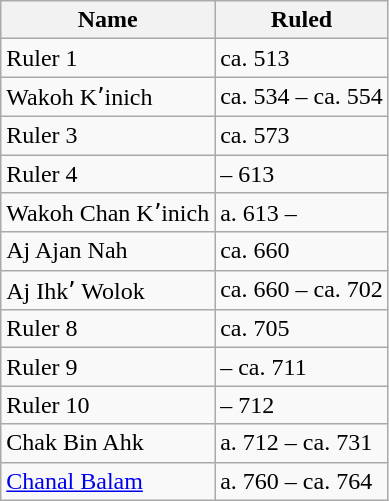<table class="wikitable">
<tr>
<th><strong>Name</strong></th>
<th><strong>Ruled</strong></th>
</tr>
<tr>
<td>Ruler 1</td>
<td>ca. 513</td>
</tr>
<tr>
<td>Wakoh Kʼinich</td>
<td>ca. 534 – ca. 554</td>
</tr>
<tr>
<td>Ruler 3</td>
<td>ca. 573</td>
</tr>
<tr>
<td>Ruler 4</td>
<td>– 613</td>
</tr>
<tr>
<td>Wakoh Chan Kʼinich</td>
<td>a. 613 –</td>
</tr>
<tr>
<td>Aj Ajan Nah</td>
<td>ca. 660</td>
</tr>
<tr>
<td>Aj Ihkʼ Wolok</td>
<td>ca. 660 – ca. 702</td>
</tr>
<tr>
<td>Ruler 8</td>
<td>ca. 705</td>
</tr>
<tr>
<td>Ruler 9</td>
<td>– ca. 711</td>
</tr>
<tr>
<td>Ruler 10</td>
<td>– 712</td>
</tr>
<tr>
<td>Chak Bin Ahk</td>
<td>a. 712 – ca. 731</td>
</tr>
<tr>
<td><a href='#'>Chanal Balam</a></td>
<td>a. 760 – ca. 764</td>
</tr>
</table>
